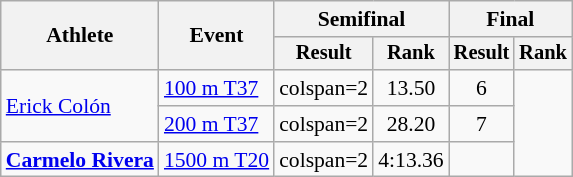<table class="wikitable" style="font-size:90%">
<tr>
<th rowspan="2">Athlete</th>
<th rowspan="2">Event</th>
<th colspan="2">Semifinal</th>
<th colspan="2">Final</th>
</tr>
<tr style="font-size:95%">
<th>Result</th>
<th>Rank</th>
<th>Result</th>
<th>Rank</th>
</tr>
<tr align=center>
<td align=left rowspan=2><a href='#'>Erick Colón</a></td>
<td align=left><a href='#'>100 m T37</a></td>
<td>colspan=2 </td>
<td>13.50</td>
<td>6</td>
</tr>
<tr align=center>
<td align=left><a href='#'>200 m T37</a></td>
<td>colspan=2 </td>
<td>28.20</td>
<td>7</td>
</tr>
<tr align=center>
<td align=left><strong><a href='#'>Carmelo Rivera</a></strong></td>
<td align=left><a href='#'>1500 m T20</a></td>
<td>colspan=2 </td>
<td>4:13.36</td>
<td></td>
</tr>
</table>
